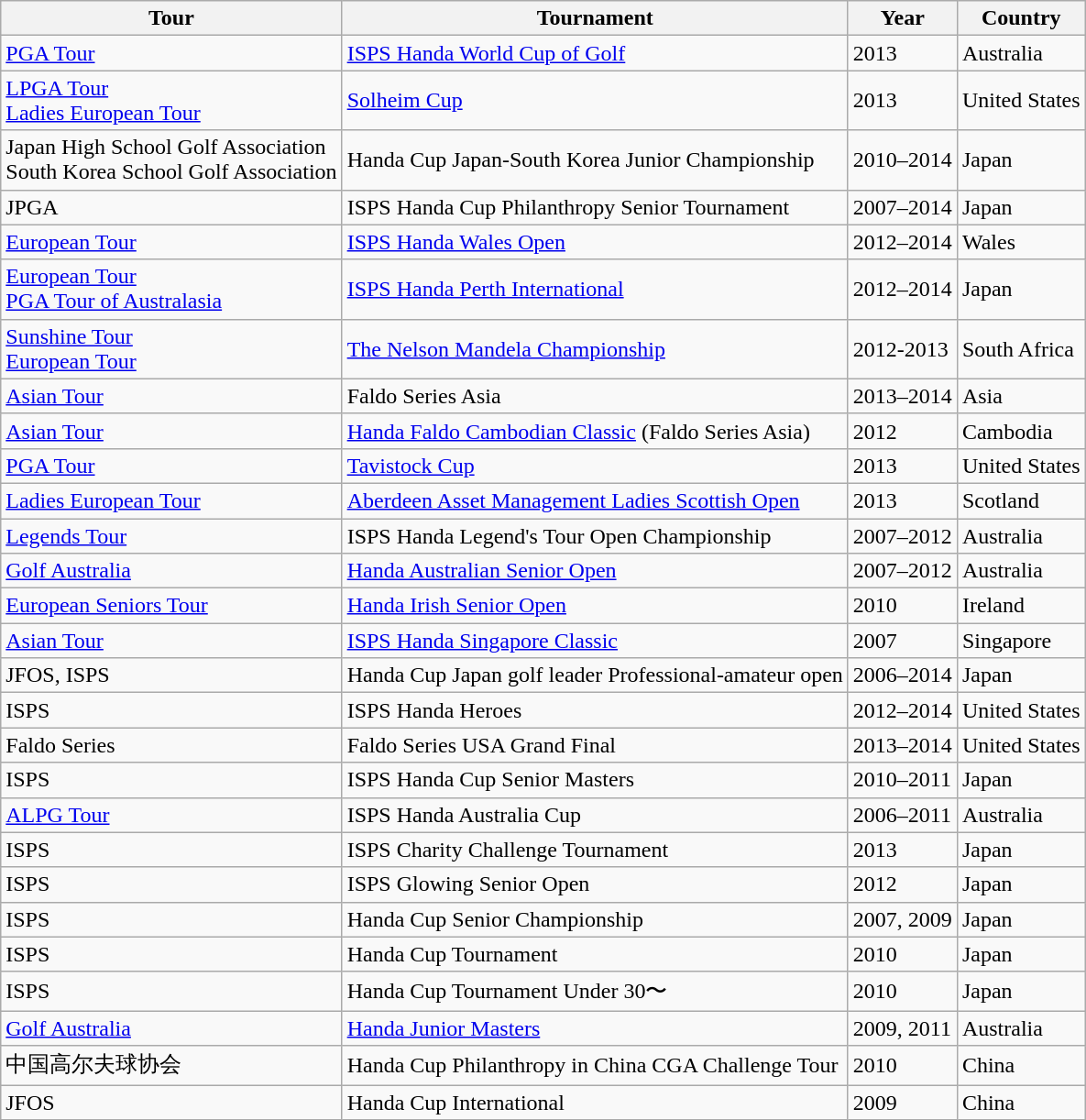<table class="wikitable sortable">
<tr>
<th>Tour</th>
<th>Tournament</th>
<th>Year</th>
<th>Country</th>
</tr>
<tr>
<td><a href='#'>PGA Tour</a></td>
<td><a href='#'>ISPS Handa World Cup of Golf</a></td>
<td>2013</td>
<td>Australia</td>
</tr>
<tr>
<td><a href='#'>LPGA Tour</a><br><a href='#'>Ladies European Tour</a></td>
<td><a href='#'>Solheim Cup</a></td>
<td>2013</td>
<td>United States</td>
</tr>
<tr>
<td>Japan High School Golf Association<br>South Korea School Golf Association</td>
<td>Handa Cup Japan-South Korea Junior Championship</td>
<td>2010–2014</td>
<td>Japan</td>
</tr>
<tr>
<td>JPGA</td>
<td>ISPS Handa Cup Philanthropy Senior Tournament</td>
<td>2007–2014</td>
<td>Japan</td>
</tr>
<tr>
<td><a href='#'>European Tour</a></td>
<td><a href='#'>ISPS Handa Wales Open</a></td>
<td>2012–2014</td>
<td>Wales</td>
</tr>
<tr>
<td><a href='#'>European Tour</a><br><a href='#'>PGA Tour of Australasia</a></td>
<td><a href='#'>ISPS Handa Perth International</a></td>
<td>2012–2014</td>
<td>Japan</td>
</tr>
<tr>
<td><a href='#'>Sunshine Tour</a><br><a href='#'>European Tour</a></td>
<td><a href='#'>The Nelson Mandela Championship</a></td>
<td>2012-2013</td>
<td>South Africa</td>
</tr>
<tr>
<td><a href='#'>Asian Tour</a></td>
<td>Faldo Series Asia</td>
<td>2013–2014</td>
<td>Asia</td>
</tr>
<tr>
<td><a href='#'>Asian Tour</a></td>
<td><a href='#'>Handa Faldo Cambodian Classic</a> (Faldo Series Asia)</td>
<td>2012</td>
<td>Cambodia</td>
</tr>
<tr>
<td><a href='#'>PGA Tour</a></td>
<td><a href='#'>Tavistock Cup</a></td>
<td>2013</td>
<td>United States</td>
</tr>
<tr>
<td><a href='#'>Ladies European Tour</a></td>
<td><a href='#'>Aberdeen Asset Management Ladies Scottish Open</a></td>
<td>2013</td>
<td>Scotland</td>
</tr>
<tr>
<td><a href='#'>Legends Tour</a></td>
<td>ISPS Handa Legend's Tour Open Championship</td>
<td>2007–2012</td>
<td>Australia</td>
</tr>
<tr>
<td><a href='#'>Golf Australia</a></td>
<td><a href='#'>Handa Australian Senior Open</a></td>
<td>2007–2012</td>
<td>Australia</td>
</tr>
<tr>
<td><a href='#'>European Seniors Tour</a></td>
<td><a href='#'>Handa Irish Senior Open</a></td>
<td>2010</td>
<td>Ireland</td>
</tr>
<tr>
<td><a href='#'>Asian Tour</a></td>
<td><a href='#'>ISPS Handa Singapore Classic</a></td>
<td>2007</td>
<td>Singapore</td>
</tr>
<tr>
<td>JFOS, ISPS</td>
<td>Handa Cup Japan golf leader Professional-amateur open</td>
<td>2006–2014</td>
<td>Japan</td>
</tr>
<tr>
<td>ISPS</td>
<td>ISPS Handa Heroes</td>
<td>2012–2014</td>
<td>United States</td>
</tr>
<tr>
<td>Faldo Series</td>
<td>Faldo Series USA Grand Final</td>
<td>2013–2014</td>
<td>United States</td>
</tr>
<tr>
<td>ISPS</td>
<td>ISPS Handa Cup Senior Masters</td>
<td>2010–2011</td>
<td>Japan</td>
</tr>
<tr>
<td><a href='#'>ALPG Tour</a></td>
<td>ISPS Handa Australia Cup</td>
<td>2006–2011</td>
<td>Australia</td>
</tr>
<tr>
<td>ISPS</td>
<td>ISPS Charity Challenge Tournament</td>
<td>2013</td>
<td>Japan</td>
</tr>
<tr>
<td>ISPS</td>
<td>ISPS Glowing Senior Open</td>
<td>2012</td>
<td>Japan</td>
</tr>
<tr>
<td>ISPS</td>
<td>Handa Cup Senior Championship</td>
<td>2007, 2009</td>
<td>Japan</td>
</tr>
<tr>
<td>ISPS</td>
<td>Handa Cup Tournament</td>
<td>2010</td>
<td>Japan</td>
</tr>
<tr>
<td>ISPS</td>
<td>Handa Cup Tournament Under 30〜</td>
<td>2010</td>
<td>Japan</td>
</tr>
<tr>
<td><a href='#'>Golf Australia</a></td>
<td><a href='#'>Handa Junior Masters</a></td>
<td>2009, 2011</td>
<td>Australia</td>
</tr>
<tr>
<td>中国高尔夫球协会</td>
<td>Handa Cup Philanthropy in China CGA Challenge Tour</td>
<td>2010</td>
<td>China</td>
</tr>
<tr>
<td>JFOS</td>
<td>Handa Cup International</td>
<td>2009</td>
<td>China</td>
</tr>
</table>
